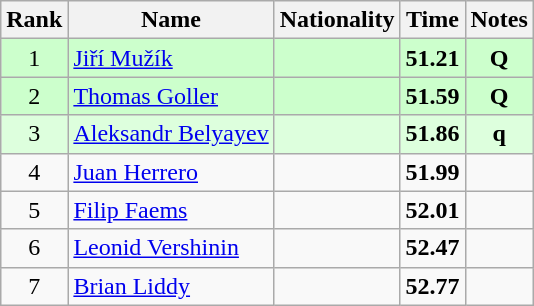<table class="wikitable sortable" style="text-align:center">
<tr>
<th>Rank</th>
<th>Name</th>
<th>Nationality</th>
<th>Time</th>
<th>Notes</th>
</tr>
<tr bgcolor=ccffcc>
<td>1</td>
<td align=left><a href='#'>Jiří Mužík</a></td>
<td align=left></td>
<td><strong>51.21</strong></td>
<td><strong>Q</strong></td>
</tr>
<tr bgcolor=ccffcc>
<td>2</td>
<td align=left><a href='#'>Thomas Goller</a></td>
<td align=left></td>
<td><strong>51.59</strong></td>
<td><strong>Q</strong></td>
</tr>
<tr bgcolor=ddffdd>
<td>3</td>
<td align=left><a href='#'>Aleksandr Belyayev</a></td>
<td align=left></td>
<td><strong>51.86</strong></td>
<td><strong>q</strong></td>
</tr>
<tr>
<td>4</td>
<td align=left><a href='#'>Juan Herrero</a></td>
<td align=left></td>
<td><strong>51.99</strong></td>
<td></td>
</tr>
<tr>
<td>5</td>
<td align=left><a href='#'>Filip Faems</a></td>
<td align=left></td>
<td><strong>52.01</strong></td>
<td></td>
</tr>
<tr>
<td>6</td>
<td align=left><a href='#'>Leonid Vershinin</a></td>
<td align=left></td>
<td><strong>52.47</strong></td>
<td></td>
</tr>
<tr>
<td>7</td>
<td align=left><a href='#'>Brian Liddy</a></td>
<td align=left></td>
<td><strong>52.77</strong></td>
<td></td>
</tr>
</table>
